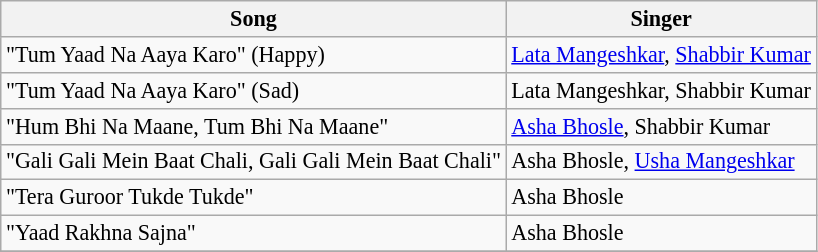<table class="wikitable" style="font-size:92%;">
<tr>
<th>Song</th>
<th>Singer</th>
</tr>
<tr>
<td>"Tum Yaad Na Aaya Karo" (Happy)</td>
<td><a href='#'>Lata Mangeshkar</a>, <a href='#'>Shabbir Kumar</a></td>
</tr>
<tr>
<td>"Tum Yaad Na Aaya Karo" (Sad)</td>
<td>Lata Mangeshkar, Shabbir Kumar</td>
</tr>
<tr>
<td>"Hum Bhi Na Maane, Tum Bhi Na Maane"</td>
<td><a href='#'>Asha Bhosle</a>, Shabbir Kumar</td>
</tr>
<tr>
<td>"Gali Gali Mein Baat Chali, Gali Gali Mein Baat Chali"</td>
<td>Asha Bhosle, <a href='#'>Usha Mangeshkar</a></td>
</tr>
<tr>
<td>"Tera Guroor Tukde Tukde"</td>
<td>Asha Bhosle</td>
</tr>
<tr>
<td>"Yaad Rakhna Sajna"</td>
<td>Asha Bhosle</td>
</tr>
<tr>
</tr>
</table>
